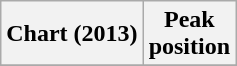<table class="wikitable plainrowheaders" border="1" style="text-align:center;">
<tr>
<th scope="col">Chart (2013)</th>
<th scope="col">Peak<br>position</th>
</tr>
<tr>
</tr>
</table>
